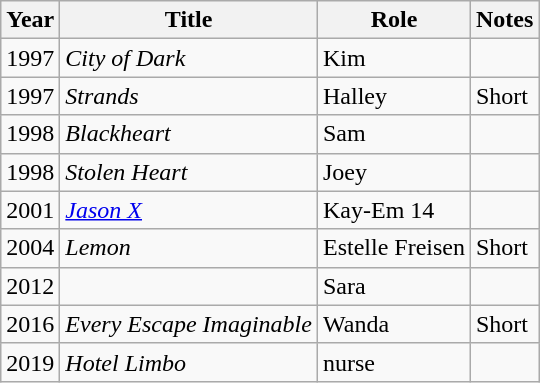<table class="wikitable sortable">
<tr>
<th>Year</th>
<th>Title</th>
<th>Role</th>
<th class="unsortable">Notes</th>
</tr>
<tr>
<td>1997</td>
<td><em>City of Dark</em></td>
<td>Kim</td>
<td></td>
</tr>
<tr>
<td>1997</td>
<td><em>Strands</em></td>
<td>Halley</td>
<td>Short</td>
</tr>
<tr>
<td>1998</td>
<td><em>Blackheart</em></td>
<td>Sam</td>
<td></td>
</tr>
<tr>
<td>1998</td>
<td><em>Stolen Heart</em></td>
<td>Joey</td>
<td></td>
</tr>
<tr>
<td>2001</td>
<td><em><a href='#'>Jason X</a></em></td>
<td>Kay-Em 14</td>
<td></td>
</tr>
<tr>
<td>2004</td>
<td><em>Lemon</em></td>
<td>Estelle Freisen</td>
<td>Short</td>
</tr>
<tr>
<td>2012</td>
<td><em></em></td>
<td>Sara</td>
<td></td>
</tr>
<tr>
<td>2016</td>
<td><em>Every Escape Imaginable</em></td>
<td>Wanda</td>
<td>Short</td>
</tr>
<tr>
<td>2019</td>
<td><em>Hotel Limbo</em></td>
<td>nurse</td>
<td></td>
</tr>
</table>
